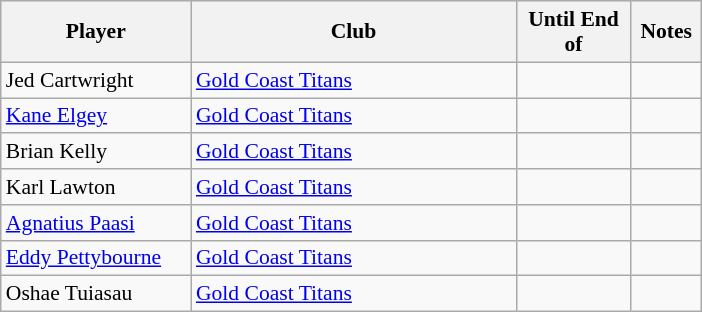<table class="wikitable" style="font-size:90%">
<tr bgcolor="#efefef">
<th width="120">Player</th>
<th width="210">Club</th>
<th width="70">Until End of</th>
<th width="40">Notes</th>
</tr>
<tr>
<td>Jed Cartwright</td>
<td> <a href='#'>Gold Coast Titans</a></td>
<td></td>
<td></td>
</tr>
<tr>
<td><a href='#'>Kane Elgey</a></td>
<td> <a href='#'>Gold Coast Titans</a></td>
<td></td>
<td></td>
</tr>
<tr>
<td>Brian Kelly</td>
<td> <a href='#'>Gold Coast Titans</a></td>
<td></td>
<td></td>
</tr>
<tr>
<td>Karl Lawton</td>
<td> <a href='#'>Gold Coast Titans</a></td>
<td></td>
<td></td>
</tr>
<tr>
<td><a href='#'>Agnatius Paasi</a></td>
<td> <a href='#'>Gold Coast Titans</a></td>
<td></td>
<td></td>
</tr>
<tr>
<td><a href='#'>Eddy Pettybourne</a></td>
<td> <a href='#'>Gold Coast Titans</a></td>
<td></td>
<td></td>
</tr>
<tr>
<td>Oshae Tuiasau</td>
<td> <a href='#'>Gold Coast Titans</a></td>
<td></td>
<td></td>
</tr>
</table>
